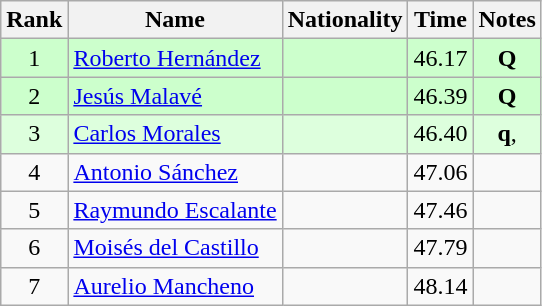<table class="wikitable sortable" style="text-align:center">
<tr>
<th>Rank</th>
<th>Name</th>
<th>Nationality</th>
<th>Time</th>
<th>Notes</th>
</tr>
<tr bgcolor=ccffcc>
<td align=center>1</td>
<td align=left><a href='#'>Roberto Hernández</a></td>
<td align=left></td>
<td>46.17</td>
<td><strong>Q</strong></td>
</tr>
<tr bgcolor=ccffcc>
<td align=center>2</td>
<td align=left><a href='#'>Jesús Malavé</a></td>
<td align=left></td>
<td>46.39</td>
<td><strong>Q</strong></td>
</tr>
<tr bgcolor=ddffdd>
<td align=center>3</td>
<td align=left><a href='#'>Carlos Morales</a></td>
<td align=left></td>
<td>46.40</td>
<td><strong>q</strong>, </td>
</tr>
<tr>
<td align=center>4</td>
<td align=left><a href='#'>Antonio Sánchez</a></td>
<td align=left></td>
<td>47.06</td>
<td></td>
</tr>
<tr>
<td align=center>5</td>
<td align=left><a href='#'>Raymundo Escalante</a></td>
<td align=left></td>
<td>47.46</td>
<td></td>
</tr>
<tr>
<td align=center>6</td>
<td align=left><a href='#'>Moisés del Castillo</a></td>
<td align=left></td>
<td>47.79</td>
<td></td>
</tr>
<tr>
<td align=center>7</td>
<td align=left><a href='#'>Aurelio Mancheno</a></td>
<td align=left></td>
<td>48.14</td>
<td></td>
</tr>
</table>
